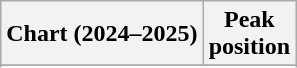<table class="wikitable sortable plainrowheaders" style="text-align:center">
<tr>
<th scope="col">Chart (2024–2025)</th>
<th scope="col">Peak<br>position</th>
</tr>
<tr>
</tr>
<tr>
</tr>
<tr>
</tr>
<tr>
</tr>
<tr>
</tr>
</table>
